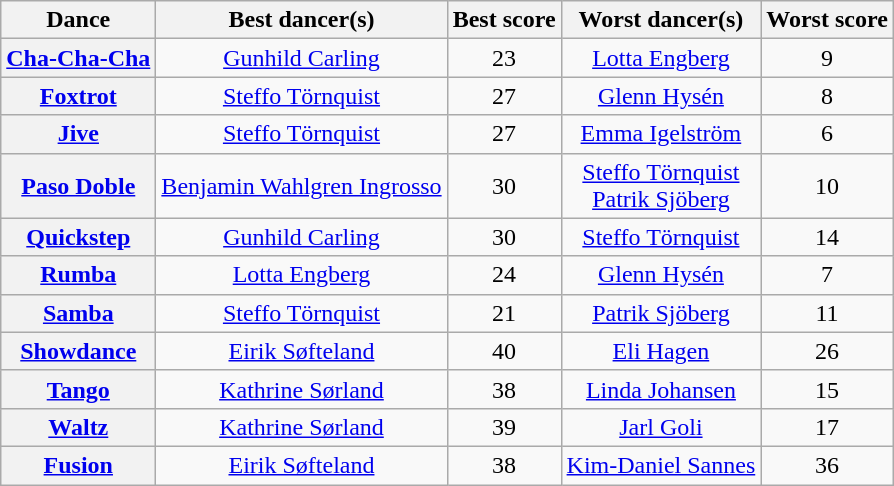<table class="wikitable sortable" style="text-align:center;">
<tr>
<th>Dance</th>
<th>Best dancer(s)</th>
<th>Best score</th>
<th>Worst dancer(s)</th>
<th>Worst score</th>
</tr>
<tr>
<th><a href='#'>Cha-Cha-Cha</a></th>
<td><a href='#'>Gunhild Carling</a></td>
<td>23</td>
<td><a href='#'>Lotta Engberg</a></td>
<td>9</td>
</tr>
<tr>
<th><a href='#'>Foxtrot</a></th>
<td><a href='#'>Steffo Törnquist</a></td>
<td>27</td>
<td><a href='#'>Glenn Hysén</a></td>
<td>8</td>
</tr>
<tr>
<th><a href='#'>Jive</a></th>
<td><a href='#'>Steffo Törnquist</a></td>
<td>27</td>
<td><a href='#'>Emma Igelström</a></td>
<td>6</td>
</tr>
<tr>
<th><a href='#'>Paso Doble</a></th>
<td><a href='#'>Benjamin Wahlgren Ingrosso</a></td>
<td>30</td>
<td><a href='#'>Steffo Törnquist</a><br><a href='#'>Patrik Sjöberg</a></td>
<td>10</td>
</tr>
<tr>
<th><a href='#'>Quickstep</a></th>
<td><a href='#'>Gunhild Carling</a></td>
<td>30</td>
<td><a href='#'>Steffo Törnquist</a></td>
<td>14</td>
</tr>
<tr>
<th><a href='#'>Rumba</a></th>
<td><a href='#'>Lotta Engberg</a></td>
<td>24</td>
<td><a href='#'>Glenn Hysén</a></td>
<td>7</td>
</tr>
<tr>
<th><a href='#'>Samba</a></th>
<td><a href='#'>Steffo Törnquist</a></td>
<td>21</td>
<td><a href='#'>Patrik Sjöberg</a></td>
<td>11</td>
</tr>
<tr>
<th><a href='#'>Showdance</a></th>
<td><a href='#'>Eirik Søfteland</a></td>
<td>40</td>
<td><a href='#'>Eli Hagen</a></td>
<td>26</td>
</tr>
<tr>
<th><a href='#'>Tango</a></th>
<td><a href='#'>Kathrine Sørland</a></td>
<td>38</td>
<td><a href='#'>Linda Johansen</a></td>
<td>15</td>
</tr>
<tr>
<th><a href='#'>Waltz</a></th>
<td><a href='#'>Kathrine Sørland</a></td>
<td>39</td>
<td><a href='#'>Jarl Goli</a></td>
<td>17</td>
</tr>
<tr>
<th><a href='#'>Fusion</a></th>
<td><a href='#'>Eirik Søfteland</a></td>
<td>38</td>
<td><a href='#'>Kim-Daniel Sannes</a></td>
<td>36</td>
</tr>
</table>
